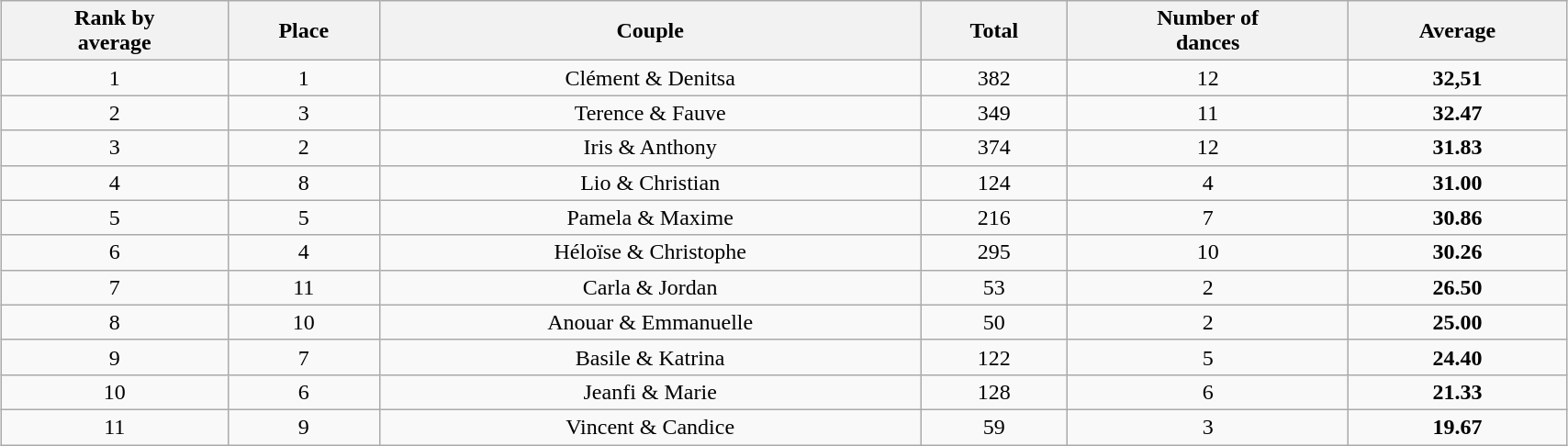<table class="wikitable sortable" style="margin:auto; text-align:center; margin:5px; width:90%;">
<tr>
<th>Rank by<br>average</th>
<th>Place</th>
<th>Couple</th>
<th>Total</th>
<th>Number of<br> dances</th>
<th>Average</th>
</tr>
<tr>
<td>1</td>
<td>1</td>
<td>Clément & Denitsa</td>
<td>382</td>
<td>12</td>
<td><strong>32,51</strong></td>
</tr>
<tr>
<td>2</td>
<td>3</td>
<td>Terence & Fauve</td>
<td>349</td>
<td>11</td>
<td><strong>32.47</strong></td>
</tr>
<tr>
<td>3</td>
<td>2</td>
<td>Iris & Anthony</td>
<td>374</td>
<td>12</td>
<td><strong>31.83</strong></td>
</tr>
<tr>
<td>4</td>
<td>8</td>
<td>Lio & Christian</td>
<td>124</td>
<td>4</td>
<td><strong>31.00</strong></td>
</tr>
<tr>
<td>5</td>
<td>5</td>
<td>Pamela & Maxime</td>
<td>216</td>
<td>7</td>
<td><strong>30.86</strong></td>
</tr>
<tr>
<td>6</td>
<td>4</td>
<td>Héloïse & Christophe</td>
<td>295</td>
<td>10</td>
<td><strong>30.26</strong></td>
</tr>
<tr>
<td>7</td>
<td>11</td>
<td>Carla & Jordan</td>
<td>53</td>
<td>2</td>
<td><strong>26.50</strong></td>
</tr>
<tr>
<td>8</td>
<td>10</td>
<td>Anouar & Emmanuelle</td>
<td>50</td>
<td>2</td>
<td><strong>25.00</strong></td>
</tr>
<tr>
<td>9</td>
<td>7</td>
<td>Basile & Katrina</td>
<td>122</td>
<td>5</td>
<td><strong>24.40</strong></td>
</tr>
<tr>
<td>10</td>
<td>6</td>
<td>Jeanfi & Marie</td>
<td>128</td>
<td>6</td>
<td><strong>21.33</strong></td>
</tr>
<tr>
<td>11</td>
<td>9</td>
<td>Vincent & Candice</td>
<td>59</td>
<td>3</td>
<td><strong>19.67</strong></td>
</tr>
</table>
